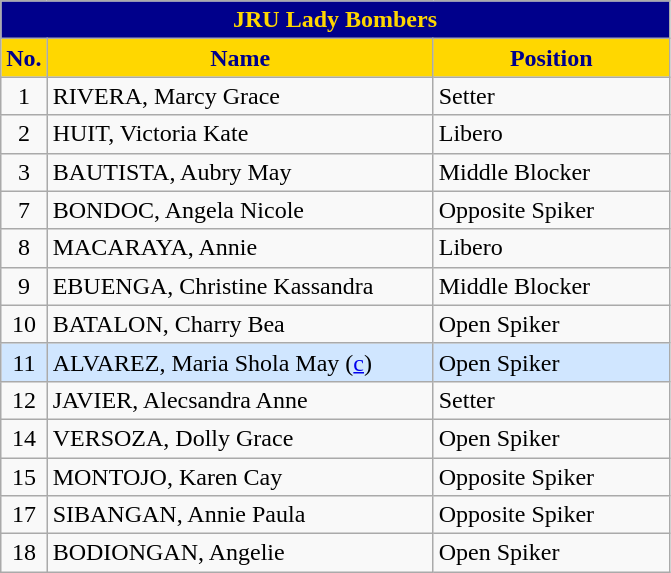<table class="wikitable">
<tr>
<td colspan="7" style= "background:#00008B; color:#FFD700; text-align: center"><strong>JRU Lady Bombers</strong></td>
</tr>
<tr>
<th width=3px style="background: #FFD700; color: #00008B; text-align: center">No.</th>
<th width=250px style="background: #FFD700; color: #00008B">Name</th>
<th width=150px style="background: #FFD700; color: #00008B">Position</th>
</tr>
<tr>
<td align=center>1</td>
<td>RIVERA, Marcy Grace</td>
<td>Setter</td>
</tr>
<tr>
<td align=center>2</td>
<td>HUIT, Victoria Kate</td>
<td>Libero</td>
</tr>
<tr>
<td align=center>3</td>
<td>BAUTISTA, Aubry May</td>
<td>Middle Blocker</td>
</tr>
<tr>
<td align=center>7</td>
<td>BONDOC, Angela Nicole</td>
<td>Opposite Spiker</td>
</tr>
<tr>
<td align=center>8</td>
<td>MACARAYA, Annie</td>
<td>Libero</td>
</tr>
<tr>
<td align=center>9</td>
<td>EBUENGA, Christine Kassandra</td>
<td>Middle Blocker</td>
</tr>
<tr>
<td align=center>10</td>
<td>BATALON, Charry Bea</td>
<td>Open Spiker</td>
</tr>
<tr style="background: #D0E6FF">
<td align=center>11</td>
<td>ALVAREZ, Maria Shola May (<a href='#'>c</a>)</td>
<td>Open Spiker</td>
</tr>
<tr>
<td align=center>12</td>
<td>JAVIER, Alecsandra Anne</td>
<td>Setter</td>
</tr>
<tr>
<td align=center>14</td>
<td>VERSOZA, Dolly Grace</td>
<td>Open Spiker</td>
</tr>
<tr>
<td align=center>15</td>
<td>MONTOJO, Karen Cay</td>
<td>Opposite Spiker</td>
</tr>
<tr>
<td align=center>17</td>
<td>SIBANGAN, Annie Paula</td>
<td>Opposite Spiker</td>
</tr>
<tr>
<td align=center>18</td>
<td>BODIONGAN, Angelie</td>
<td>Open Spiker</td>
</tr>
</table>
